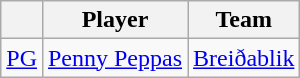<table class="wikitable">
<tr>
<th align="center"></th>
<th align="center">Player</th>
<th align="center">Team</th>
</tr>
<tr>
<td align=center><a href='#'>PG</a></td>
<td> <a href='#'>Penny Peppas</a></td>
<td><a href='#'>Breiðablik</a></td>
</tr>
</table>
